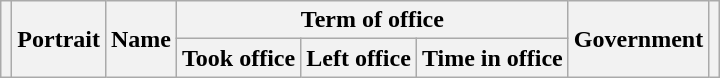<table class="wikitable" style="text-align:center;">
<tr>
<th rowspan=2></th>
<th rowspan=2>Portrait</th>
<th rowspan=2>Name<br></th>
<th colspan=3>Term of office</th>
<th rowspan=2>Government</th>
<th rowspan=2></th>
</tr>
<tr>
<th>Took office</th>
<th>Left office</th>
<th>Time in office<br>











</th>
</tr>
</table>
